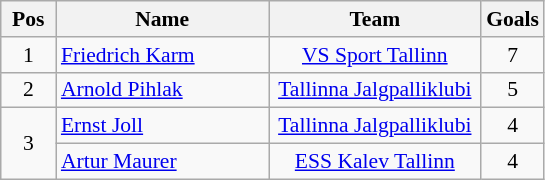<table class="wikitable" style="font-size:90%; text-align:center;">
<tr>
<th width="30">Pos</th>
<th width="135">Name</th>
<th width="135">Team</th>
<th width="30">Goals</th>
</tr>
<tr>
<td>1</td>
<td align=left><a href='#'>Friedrich Karm</a></td>
<td><a href='#'>VS Sport Tallinn</a></td>
<td>7</td>
</tr>
<tr>
<td>2</td>
<td align=left><a href='#'>Arnold Pihlak</a></td>
<td><a href='#'>Tallinna Jalgpalliklubi</a></td>
<td>5</td>
</tr>
<tr>
<td rowspan="2">3</td>
<td align=left><a href='#'>Ernst Joll</a></td>
<td><a href='#'>Tallinna Jalgpalliklubi</a></td>
<td>4</td>
</tr>
<tr>
<td align=left><a href='#'>Artur Maurer</a></td>
<td><a href='#'>ESS Kalev Tallinn</a></td>
<td>4</td>
</tr>
</table>
